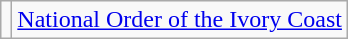<table class="wikitable sortable">
<tr>
<td></td>
<td><a href='#'>National Order of the Ivory Coast</a></td>
</tr>
</table>
